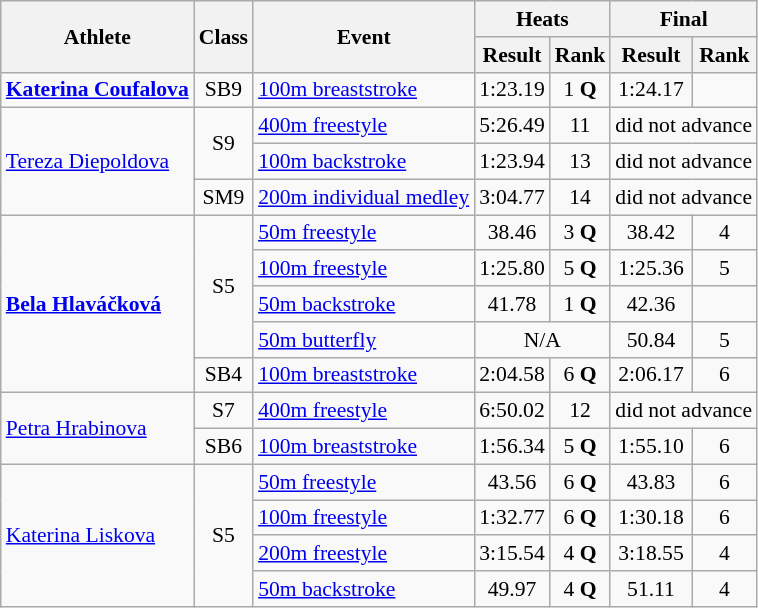<table class=wikitable style="font-size:90%">
<tr>
<th rowspan="2">Athlete</th>
<th rowspan="2">Class</th>
<th rowspan="2">Event</th>
<th colspan="2">Heats</th>
<th colspan="2">Final</th>
</tr>
<tr>
<th>Result</th>
<th>Rank</th>
<th>Result</th>
<th>Rank</th>
</tr>
<tr>
<td><strong><a href='#'>Katerina Coufalova</a></strong></td>
<td style="text-align:center;">SB9</td>
<td><a href='#'>100m breaststroke</a></td>
<td style="text-align:center;">1:23.19</td>
<td style="text-align:center;">1 <strong>Q</strong></td>
<td style="text-align:center;">1:24.17</td>
<td style="text-align:center;"></td>
</tr>
<tr>
<td rowspan="3"><a href='#'>Tereza Diepoldova</a></td>
<td rowspan="2" style="text-align:center;">S9</td>
<td><a href='#'>400m freestyle</a></td>
<td style="text-align:center;">5:26.49</td>
<td style="text-align:center;">11</td>
<td style="text-align:center;" colspan="2">did not advance</td>
</tr>
<tr>
<td><a href='#'>100m backstroke</a></td>
<td style="text-align:center;">1:23.94</td>
<td style="text-align:center;">13</td>
<td style="text-align:center;" colspan="2">did not advance</td>
</tr>
<tr>
<td style="text-align:center;">SM9</td>
<td><a href='#'>200m individual medley</a></td>
<td style="text-align:center;">3:04.77</td>
<td style="text-align:center;">14</td>
<td style="text-align:center;" colspan="2">did not advance</td>
</tr>
<tr>
<td rowspan="5"><strong><a href='#'>Bela Hlaváčková</a></strong></td>
<td rowspan="4" style="text-align:center;">S5</td>
<td><a href='#'>50m freestyle</a></td>
<td style="text-align:center;">38.46</td>
<td style="text-align:center;">3 <strong>Q</strong></td>
<td style="text-align:center;">38.42</td>
<td style="text-align:center;">4</td>
</tr>
<tr>
<td><a href='#'>100m freestyle</a></td>
<td style="text-align:center;">1:25.80</td>
<td style="text-align:center;">5 <strong>Q</strong></td>
<td style="text-align:center;">1:25.36</td>
<td style="text-align:center;">5</td>
</tr>
<tr>
<td><a href='#'>50m backstroke</a></td>
<td style="text-align:center;">41.78</td>
<td style="text-align:center;">1 <strong>Q</strong></td>
<td style="text-align:center;">42.36</td>
<td style="text-align:center;"></td>
</tr>
<tr>
<td><a href='#'>50m butterfly</a></td>
<td style="text-align:center;" colspan="2">N/A</td>
<td style="text-align:center;">50.84</td>
<td style="text-align:center;">5</td>
</tr>
<tr>
<td style="text-align:center;">SB4</td>
<td><a href='#'>100m breaststroke</a></td>
<td style="text-align:center;">2:04.58</td>
<td style="text-align:center;">6 <strong>Q</strong></td>
<td style="text-align:center;">2:06.17</td>
<td style="text-align:center;">6</td>
</tr>
<tr>
<td rowspan="2"><a href='#'>Petra Hrabinova</a></td>
<td style="text-align:center;">S7</td>
<td><a href='#'>400m freestyle</a></td>
<td style="text-align:center;">6:50.02</td>
<td style="text-align:center;">12</td>
<td style="text-align:center;" colspan="2">did not advance</td>
</tr>
<tr>
<td style="text-align:center;">SB6</td>
<td><a href='#'>100m breaststroke</a></td>
<td style="text-align:center;">1:56.34</td>
<td style="text-align:center;">5 <strong>Q</strong></td>
<td style="text-align:center;">1:55.10</td>
<td style="text-align:center;">6</td>
</tr>
<tr>
<td rowspan="4"><a href='#'>Katerina Liskova</a></td>
<td rowspan="4" style="text-align:center;">S5</td>
<td><a href='#'>50m freestyle</a></td>
<td style="text-align:center;">43.56</td>
<td style="text-align:center;">6 <strong>Q</strong></td>
<td style="text-align:center;">43.83</td>
<td style="text-align:center;">6</td>
</tr>
<tr>
<td><a href='#'>100m freestyle</a></td>
<td style="text-align:center;">1:32.77</td>
<td style="text-align:center;">6 <strong>Q</strong></td>
<td style="text-align:center;">1:30.18</td>
<td style="text-align:center;">6</td>
</tr>
<tr>
<td><a href='#'>200m freestyle</a></td>
<td style="text-align:center;">3:15.54</td>
<td style="text-align:center;">4 <strong>Q</strong></td>
<td style="text-align:center;">3:18.55</td>
<td style="text-align:center;">4</td>
</tr>
<tr>
<td><a href='#'>50m backstroke</a></td>
<td style="text-align:center;">49.97</td>
<td style="text-align:center;">4 <strong>Q</strong></td>
<td style="text-align:center;">51.11</td>
<td style="text-align:center;">4</td>
</tr>
</table>
